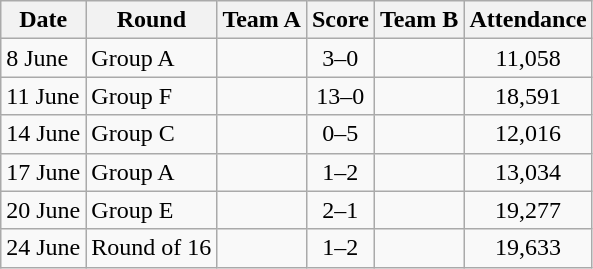<table class="wikitable">
<tr>
<th>Date</th>
<th>Round</th>
<th>Team A</th>
<th>Score</th>
<th>Team B</th>
<th>Attendance</th>
</tr>
<tr>
<td>8 June</td>
<td>Group A</td>
<td><strong></strong></td>
<td style="text-align:center">3–0</td>
<td></td>
<td style="text-align:center">11,058</td>
</tr>
<tr>
<td>11 June</td>
<td>Group F</td>
<td><strong></strong></td>
<td style="text-align:center">13–0</td>
<td></td>
<td style="text-align:center">18,591</td>
</tr>
<tr>
<td>14 June</td>
<td>Group C</td>
<td></td>
<td style="text-align:center">0–5</td>
<td><strong></strong></td>
<td style="text-align:center">12,016</td>
</tr>
<tr>
<td>17 June</td>
<td>Group A</td>
<td></td>
<td style="text-align:center">1–2</td>
<td><strong></strong></td>
<td style="text-align:center">13,034</td>
</tr>
<tr>
<td>20 June</td>
<td>Group E</td>
<td><strong></strong></td>
<td style="text-align:center">2–1</td>
<td></td>
<td style="text-align:center">19,277</td>
</tr>
<tr>
<td>24 June</td>
<td>Round of 16</td>
<td></td>
<td style="text-align:center">1–2</td>
<td><strong></strong></td>
<td style="text-align:center">19,633</td>
</tr>
</table>
